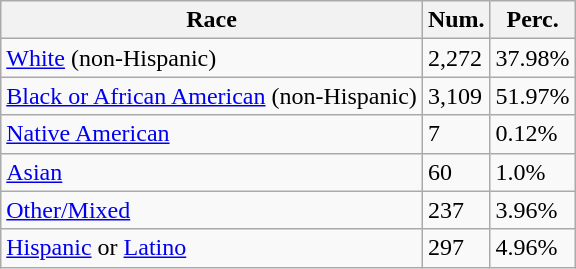<table class="wikitable">
<tr>
<th>Race</th>
<th>Num.</th>
<th>Perc.</th>
</tr>
<tr>
<td><a href='#'>White</a> (non-Hispanic)</td>
<td>2,272</td>
<td>37.98%</td>
</tr>
<tr>
<td><a href='#'>Black or African American</a> (non-Hispanic)</td>
<td>3,109</td>
<td>51.97%</td>
</tr>
<tr>
<td><a href='#'>Native American</a></td>
<td>7</td>
<td>0.12%</td>
</tr>
<tr>
<td><a href='#'>Asian</a></td>
<td>60</td>
<td>1.0%</td>
</tr>
<tr>
<td><a href='#'>Other/Mixed</a></td>
<td>237</td>
<td>3.96%</td>
</tr>
<tr>
<td><a href='#'>Hispanic</a> or <a href='#'>Latino</a></td>
<td>297</td>
<td>4.96%</td>
</tr>
</table>
